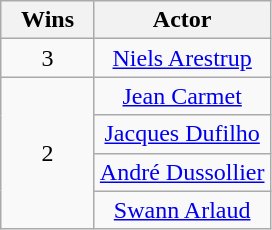<table class="wikitable" style="text-align: center">
<tr>
<th scope="col" width="55">Wins</th>
<th scope="col">Actor</th>
</tr>
<tr>
<td>3</td>
<td><a href='#'>Niels Arestrup</a></td>
</tr>
<tr>
<td rowspan=4>2</td>
<td><a href='#'>Jean Carmet</a></td>
</tr>
<tr>
<td><a href='#'>Jacques Dufilho</a></td>
</tr>
<tr>
<td><a href='#'>André Dussollier</a></td>
</tr>
<tr>
<td><a href='#'>Swann Arlaud</a></td>
</tr>
</table>
